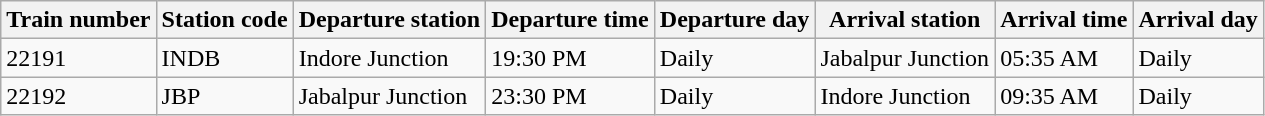<table class="wikitable">
<tr>
<th>Train number</th>
<th>Station code</th>
<th>Departure station</th>
<th>Departure time</th>
<th>Departure day</th>
<th>Arrival station</th>
<th>Arrival time</th>
<th>Arrival day</th>
</tr>
<tr>
<td>22191</td>
<td>INDB</td>
<td>Indore Junction</td>
<td>19:30 PM</td>
<td>Daily</td>
<td>Jabalpur Junction</td>
<td>05:35 AM</td>
<td>Daily</td>
</tr>
<tr>
<td>22192</td>
<td>JBP</td>
<td>Jabalpur Junction</td>
<td>23:30 PM</td>
<td>Daily</td>
<td>Indore Junction</td>
<td>09:35 AM</td>
<td>Daily</td>
</tr>
</table>
